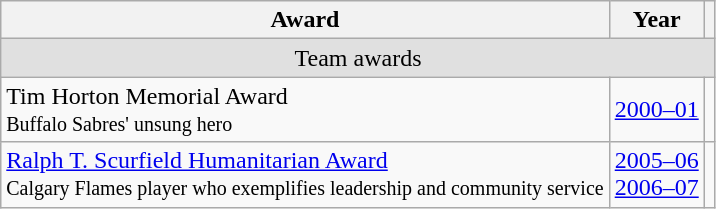<table class="wikitable">
<tr>
<th>Award</th>
<th>Year</th>
<th></th>
</tr>
<tr style="text-align:center; background:#e0e0e0;">
<td colspan="3">Team awards</td>
</tr>
<tr>
<td>Tim Horton Memorial Award<br><small>Buffalo Sabres' unsung hero</small></td>
<td><a href='#'>2000–01</a></td>
<td></td>
</tr>
<tr>
<td><a href='#'>Ralph T. Scurfield Humanitarian Award</a><br><small>Calgary Flames player who exemplifies leadership and community service</small></td>
<td><a href='#'>2005–06</a><br><a href='#'>2006–07</a></td>
<td></td>
</tr>
</table>
